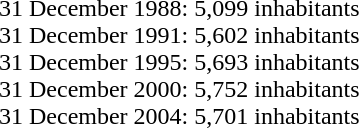<table cellpadding="0" cellspacing="0">
<tr>
<td>31 December 1988</td>
<td>: 5,099 inhabitants</td>
</tr>
<tr>
<td>31 December 1991</td>
<td>: 5,602 inhabitants</td>
</tr>
<tr>
<td>31 December 1995</td>
<td>: 5,693 inhabitants</td>
</tr>
<tr>
<td>31 December 2000</td>
<td>: 5,752 inhabitants</td>
</tr>
<tr>
<td>31 December 2004</td>
<td>: 5,701 inhabitants</td>
</tr>
</table>
